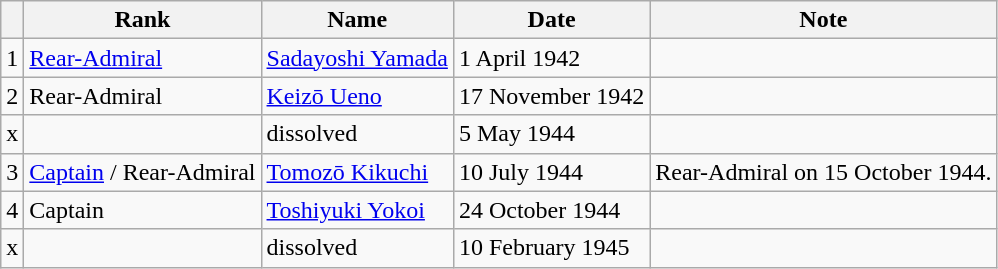<table class=wikitable>
<tr>
<th></th>
<th>Rank</th>
<th>Name</th>
<th>Date</th>
<th>Note</th>
</tr>
<tr>
<td>1</td>
<td><a href='#'>Rear-Admiral</a></td>
<td><a href='#'>Sadayoshi Yamada</a></td>
<td>1 April 1942</td>
<td></td>
</tr>
<tr>
<td>2</td>
<td>Rear-Admiral</td>
<td><a href='#'>Keizō Ueno</a></td>
<td>17 November 1942</td>
<td></td>
</tr>
<tr>
<td>x</td>
<td></td>
<td>dissolved</td>
<td>5 May 1944</td>
<td></td>
</tr>
<tr>
<td>3</td>
<td><a href='#'>Captain</a> / Rear-Admiral</td>
<td><a href='#'>Tomozō Kikuchi</a></td>
<td>10 July 1944</td>
<td>Rear-Admiral on 15 October 1944.</td>
</tr>
<tr>
<td>4</td>
<td>Captain</td>
<td><a href='#'>Toshiyuki Yokoi</a></td>
<td>24 October 1944</td>
<td></td>
</tr>
<tr>
<td>x</td>
<td></td>
<td>dissolved</td>
<td>10 February 1945</td>
<td></td>
</tr>
</table>
